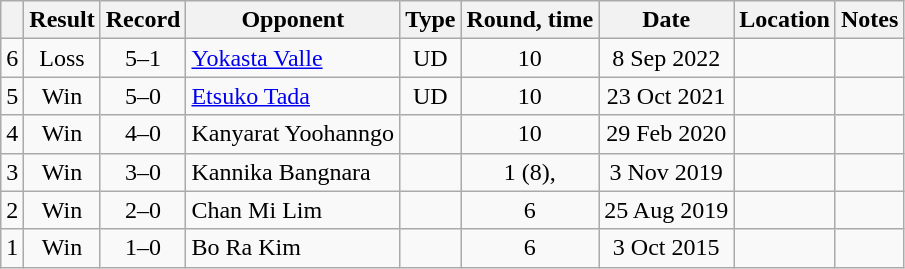<table class="wikitable" style="text-align:center">
<tr>
<th></th>
<th>Result</th>
<th>Record</th>
<th>Opponent</th>
<th>Type</th>
<th>Round, time</th>
<th>Date</th>
<th>Location</th>
<th>Notes</th>
</tr>
<tr>
<td>6</td>
<td>Loss</td>
<td>5–1</td>
<td align=left><a href='#'>Yokasta Valle</a></td>
<td>UD</td>
<td>10</td>
<td>8 Sep 2022</td>
<td style="text-align:left;"></td>
<td style="text-align:left;"></td>
</tr>
<tr>
<td>5</td>
<td>Win</td>
<td>5–0</td>
<td align=left><a href='#'>Etsuko Tada</a></td>
<td>UD</td>
<td>10</td>
<td>23 Oct 2021</td>
<td style="text-align:left;"></td>
<td style="text-align:left;"></td>
</tr>
<tr>
<td>4</td>
<td>Win</td>
<td>4–0</td>
<td align=left>Kanyarat Yoohanngo</td>
<td></td>
<td>10</td>
<td>29 Feb 2020</td>
<td style="text-align:left;"></td>
<td style="text-align:left;"></td>
</tr>
<tr>
<td>3</td>
<td>Win</td>
<td>3–0</td>
<td align=left>Kannika Bangnara</td>
<td></td>
<td>1 (8), </td>
<td>3 Nov 2019</td>
<td style="text-align:left;"></td>
<td></td>
</tr>
<tr>
<td>2</td>
<td>Win</td>
<td>2–0</td>
<td align=left>Chan Mi Lim</td>
<td></td>
<td>6</td>
<td>25 Aug 2019</td>
<td style="text-align:left;"></td>
<td></td>
</tr>
<tr>
<td>1</td>
<td>Win</td>
<td>1–0</td>
<td align=left>Bo Ra Kim</td>
<td></td>
<td>6</td>
<td>3 Oct 2015</td>
<td style="text-align:left;"></td>
<td></td>
</tr>
</table>
